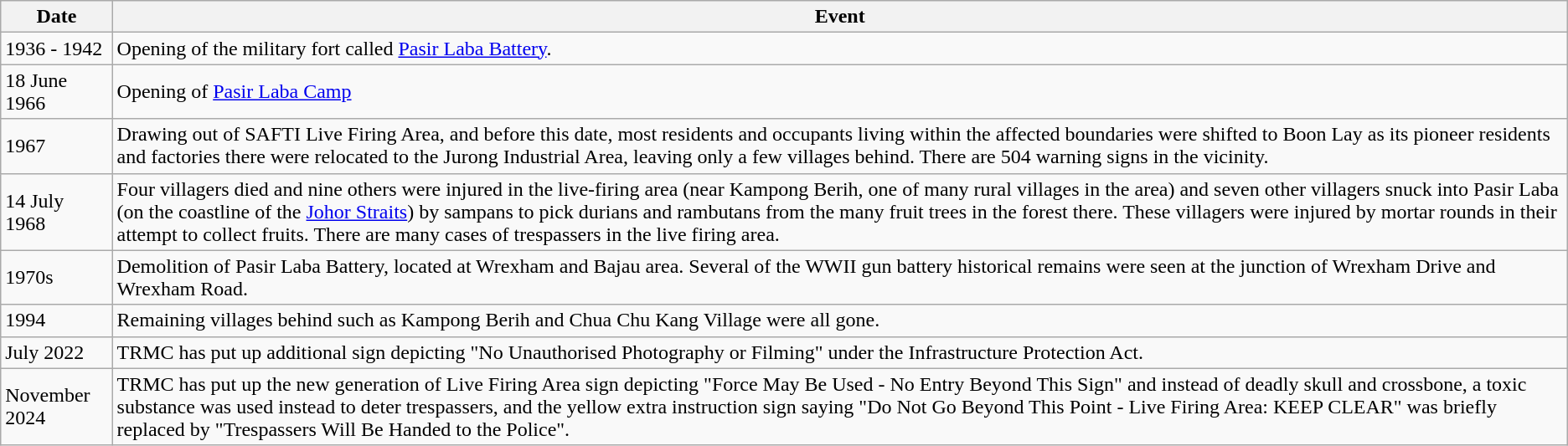<table class="wikitable">
<tr>
<th>Date</th>
<th>Event</th>
</tr>
<tr>
<td>1936 - 1942</td>
<td>Opening of the military fort called <a href='#'>Pasir Laba Battery</a>.</td>
</tr>
<tr>
<td>18 June 1966</td>
<td>Opening of <a href='#'>Pasir Laba Camp</a></td>
</tr>
<tr>
<td>1967</td>
<td>Drawing out of SAFTI Live Firing Area, and before this date, most residents and occupants living within the affected boundaries were shifted to Boon Lay as its pioneer residents and factories there were relocated to the Jurong Industrial Area, leaving only a few villages behind. There are 504 warning signs in the vicinity.</td>
</tr>
<tr>
<td>14 July 1968</td>
<td>Four villagers died and nine others were injured in the live-firing area (near Kampong Berih, one of many rural villages in the area) and seven other villagers snuck into Pasir Laba (on the coastline of the <a href='#'>Johor Straits</a>) by sampans to pick durians and rambutans from the many fruit trees in the forest there. These villagers were injured by mortar rounds in their attempt to collect fruits. There are many cases of trespassers in the live firing area.</td>
</tr>
<tr>
<td>1970s</td>
<td>Demolition of Pasir Laba Battery, located at Wrexham and Bajau area. Several of the WWII gun battery historical remains were seen at the junction of Wrexham Drive and Wrexham Road.</td>
</tr>
<tr>
<td>1994</td>
<td>Remaining villages behind such as Kampong Berih and Chua Chu Kang Village were all gone.</td>
</tr>
<tr>
<td>July 2022</td>
<td>TRMC has put up additional sign depicting "No Unauthorised Photography or Filming" under the Infrastructure Protection Act.</td>
</tr>
<tr>
<td>November 2024</td>
<td>TRMC has put up the new generation of Live Firing Area sign depicting "Force May Be Used - No Entry Beyond This Sign" and instead of deadly skull and crossbone, a toxic substance was used instead to deter trespassers, and the yellow extra instruction sign saying "Do Not Go Beyond This Point - Live Firing Area: KEEP CLEAR" was briefly replaced by "Trespassers Will Be Handed to the Police".</td>
</tr>
</table>
